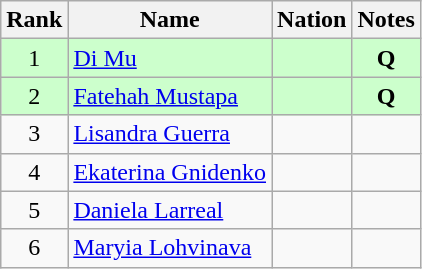<table class="wikitable sortable" style="text-align:center">
<tr>
<th>Rank</th>
<th>Name</th>
<th>Nation</th>
<th>Notes</th>
</tr>
<tr bgcolor=ccffcc>
<td>1</td>
<td align=left><a href='#'>Di Mu</a></td>
<td align=left></td>
<td><strong>Q</strong></td>
</tr>
<tr bgcolor=ccffcc>
<td>2</td>
<td align=left><a href='#'>Fatehah Mustapa</a></td>
<td align=left></td>
<td><strong>Q</strong></td>
</tr>
<tr>
<td>3</td>
<td align=left><a href='#'>Lisandra Guerra</a></td>
<td align=left></td>
<td></td>
</tr>
<tr>
<td>4</td>
<td align=left><a href='#'>Ekaterina Gnidenko</a></td>
<td align=left></td>
<td></td>
</tr>
<tr>
<td>5</td>
<td align=left><a href='#'>Daniela Larreal</a></td>
<td align=left></td>
<td></td>
</tr>
<tr>
<td>6</td>
<td align=left><a href='#'>Maryia Lohvinava</a></td>
<td align=left></td>
<td></td>
</tr>
</table>
